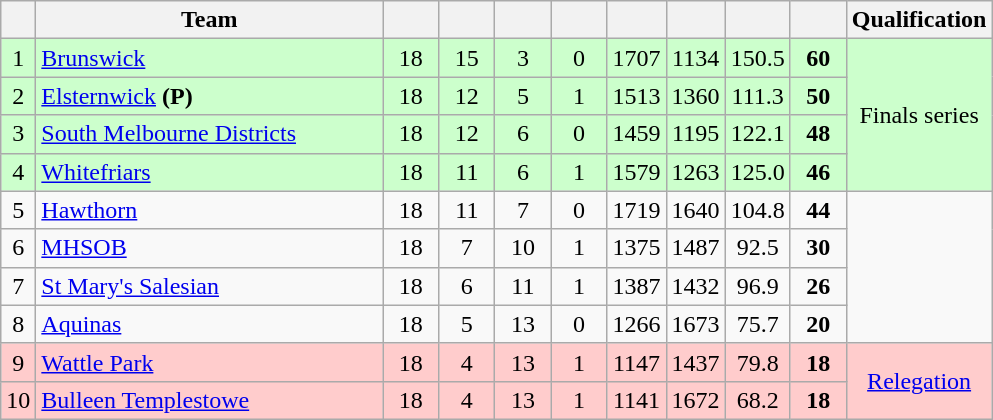<table class="wikitable" style="text-align:center; margin-bottom:0">
<tr>
<th style="width:10px"></th>
<th style="width:35%;">Team</th>
<th style="width:30px;"></th>
<th style="width:30px;"></th>
<th style="width:30px;"></th>
<th style="width:30px;"></th>
<th style="width:30px;"></th>
<th style="width:30px;"></th>
<th style="width:30px;"></th>
<th style="width:30px;"></th>
<th>Qualification</th>
</tr>
<tr style="background:#ccffcc;">
<td>1</td>
<td style="text-align:left;"><a href='#'>Brunswick</a></td>
<td>18</td>
<td>15</td>
<td>3</td>
<td>0</td>
<td>1707</td>
<td>1134</td>
<td>150.5</td>
<td><strong>60</strong></td>
<td rowspan=4>Finals series</td>
</tr>
<tr style="background:#ccffcc;">
<td>2</td>
<td style="text-align:left;"><a href='#'>Elsternwick</a> <strong>(P)</strong></td>
<td>18</td>
<td>12</td>
<td>5</td>
<td>1</td>
<td>1513</td>
<td>1360</td>
<td>111.3</td>
<td><strong>50</strong></td>
</tr>
<tr style="background:#ccffcc;">
<td>3</td>
<td style="text-align:left;"><a href='#'>South Melbourne Districts</a></td>
<td>18</td>
<td>12</td>
<td>6</td>
<td>0</td>
<td>1459</td>
<td>1195</td>
<td>122.1</td>
<td><strong>48</strong></td>
</tr>
<tr style="background:#ccffcc;">
<td>4</td>
<td style="text-align:left;"><a href='#'>Whitefriars</a></td>
<td>18</td>
<td>11</td>
<td>6</td>
<td>1</td>
<td>1579</td>
<td>1263</td>
<td>125.0</td>
<td><strong>46</strong></td>
</tr>
<tr>
<td>5</td>
<td style="text-align:left;"><a href='#'>Hawthorn</a></td>
<td>18</td>
<td>11</td>
<td>7</td>
<td>0</td>
<td>1719</td>
<td>1640</td>
<td>104.8</td>
<td><strong>44</strong></td>
</tr>
<tr>
<td>6</td>
<td style="text-align:left;"><a href='#'>MHSOB</a></td>
<td>18</td>
<td>7</td>
<td>10</td>
<td>1</td>
<td>1375</td>
<td>1487</td>
<td>92.5</td>
<td><strong>30</strong></td>
</tr>
<tr>
<td>7</td>
<td style="text-align:left;"><a href='#'>St Mary's Salesian</a></td>
<td>18</td>
<td>6</td>
<td>11</td>
<td>1</td>
<td>1387</td>
<td>1432</td>
<td>96.9</td>
<td><strong>26</strong></td>
</tr>
<tr>
<td>8</td>
<td style="text-align:left;"><a href='#'>Aquinas</a></td>
<td>18</td>
<td>5</td>
<td>13</td>
<td>0</td>
<td>1266</td>
<td>1673</td>
<td>75.7</td>
<td><strong>20</strong></td>
</tr>
<tr style="background:#FFCCCC;">
<td>9</td>
<td style="text-align:left;"><a href='#'>Wattle Park</a></td>
<td>18</td>
<td>4</td>
<td>13</td>
<td>1</td>
<td>1147</td>
<td>1437</td>
<td>79.8</td>
<td><strong>18</strong></td>
<td rowspan=2><a href='#'>Relegation</a></td>
</tr>
<tr style="background:#FFCCCC;">
<td>10</td>
<td style="text-align:left;"><a href='#'>Bulleen Templestowe</a></td>
<td>18</td>
<td>4</td>
<td>13</td>
<td>1</td>
<td>1141</td>
<td>1672</td>
<td>68.2</td>
<td><strong>18</strong></td>
</tr>
</table>
